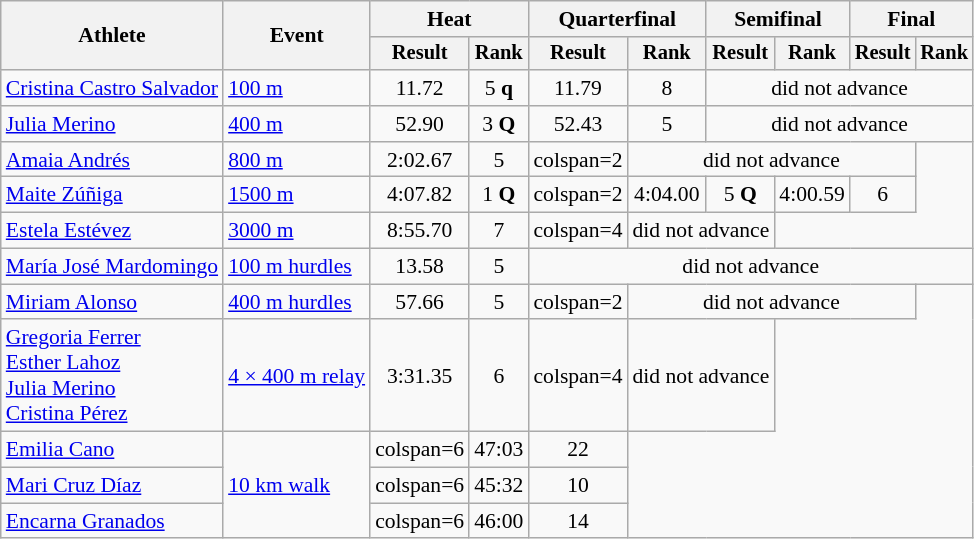<table class="wikitable" style="font-size:90%">
<tr>
<th rowspan="2">Athlete</th>
<th rowspan="2">Event</th>
<th colspan="2">Heat</th>
<th colspan="2">Quarterfinal</th>
<th colspan="2">Semifinal</th>
<th colspan="2">Final</th>
</tr>
<tr style="font-size:95%">
<th>Result</th>
<th>Rank</th>
<th>Result</th>
<th>Rank</th>
<th>Result</th>
<th>Rank</th>
<th>Result</th>
<th>Rank</th>
</tr>
<tr align=center>
<td align=left><a href='#'>Cristina Castro Salvador</a></td>
<td align=left><a href='#'>100 m</a></td>
<td>11.72</td>
<td>5 <strong>q</strong></td>
<td>11.79</td>
<td>8</td>
<td colspan=4>did not advance</td>
</tr>
<tr align=center>
<td align=left><a href='#'>Julia Merino</a></td>
<td align=left><a href='#'>400 m</a></td>
<td>52.90</td>
<td>3 <strong>Q</strong></td>
<td>52.43</td>
<td>5</td>
<td colspan=4>did not advance</td>
</tr>
<tr align=center>
<td align=left><a href='#'>Amaia Andrés</a></td>
<td align=left><a href='#'>800 m</a></td>
<td>2:02.67</td>
<td>5</td>
<td>colspan=2 </td>
<td colspan=4>did not advance</td>
</tr>
<tr align=center>
<td align=left><a href='#'>Maite Zúñiga</a></td>
<td align=left><a href='#'>1500 m</a></td>
<td>4:07.82</td>
<td>1 <strong>Q</strong></td>
<td>colspan=2 </td>
<td>4:04.00</td>
<td>5 <strong>Q</strong></td>
<td>4:00.59</td>
<td>6</td>
</tr>
<tr align=center>
<td align=left><a href='#'>Estela Estévez</a></td>
<td align=left><a href='#'>3000 m</a></td>
<td>8:55.70</td>
<td>7</td>
<td>colspan=4 </td>
<td colspan=2>did not advance</td>
</tr>
<tr align=center>
<td align=left><a href='#'>María José Mardomingo</a></td>
<td align=left><a href='#'>100 m hurdles</a></td>
<td>13.58</td>
<td>5</td>
<td colspan=6>did not advance</td>
</tr>
<tr align=center>
<td align=left><a href='#'>Miriam Alonso</a></td>
<td align=left><a href='#'>400 m hurdles</a></td>
<td>57.66</td>
<td>5</td>
<td>colspan=2 </td>
<td colspan=4>did not advance</td>
</tr>
<tr align=center>
<td align=left><a href='#'>Gregoria Ferrer</a><br><a href='#'>Esther Lahoz</a><br><a href='#'>Julia Merino</a><br><a href='#'>Cristina Pérez</a></td>
<td align=left><a href='#'>4 × 400 m relay</a></td>
<td>3:31.35</td>
<td>6</td>
<td>colspan=4 </td>
<td colspan=2>did not advance</td>
</tr>
<tr align=center>
<td align=left><a href='#'>Emilia Cano</a></td>
<td align=left rowspan=3><a href='#'>10 km walk</a></td>
<td>colspan=6 </td>
<td>47:03</td>
<td>22</td>
</tr>
<tr align=center>
<td align=left><a href='#'>Mari Cruz Díaz</a></td>
<td>colspan=6 </td>
<td>45:32</td>
<td>10</td>
</tr>
<tr align=center>
<td align=left><a href='#'>Encarna Granados</a></td>
<td>colspan=6 </td>
<td>46:00</td>
<td>14</td>
</tr>
</table>
